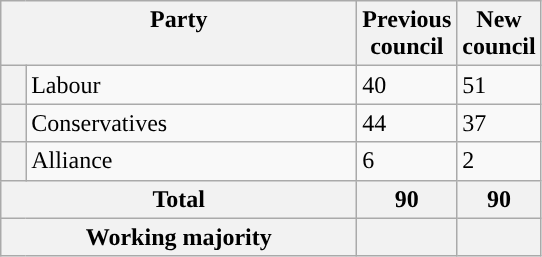<table class="wikitable">
<tr>
<th valign=top colspan="2" style="width: 230px">Party</th>
<th valign=top style="width: 30px">Previous council</th>
<th valign=top style="width: 30px">New council</th>
</tr>
<tr>
<th style="background-color: "></th>
<td>Labour</td>
<td>40</td>
<td>51</td>
</tr>
<tr>
<th style="background-color: "></th>
<td>Conservatives</td>
<td>44</td>
<td>37</td>
</tr>
<tr>
<th style="background-color: "></th>
<td>Alliance</td>
<td>6</td>
<td>2</td>
</tr>
<tr>
<th colspan=2>Total</th>
<th style="text-align: center">90</th>
<th colspan=3>90</th>
</tr>
<tr>
<th colspan=2>Working majority</th>
<th></th>
<th></th>
</tr>
</table>
